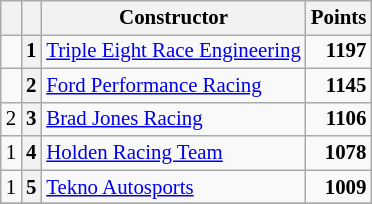<table class="wikitable" style="font-size: 87%;">
<tr>
<th></th>
<th></th>
<th>Constructor</th>
<th>Points</th>
</tr>
<tr>
<td></td>
<th>1</th>
<td><a href='#'>Triple Eight Race Engineering</a></td>
<td align="right"><strong>1197</strong></td>
</tr>
<tr>
<td></td>
<th>2</th>
<td><a href='#'>Ford Performance Racing</a></td>
<td align="right"><strong>1145</strong></td>
</tr>
<tr>
<td> 2</td>
<th>3</th>
<td><a href='#'>Brad Jones Racing</a></td>
<td align="right"><strong>1106</strong></td>
</tr>
<tr>
<td> 1</td>
<th>4</th>
<td><a href='#'>Holden Racing Team</a></td>
<td align="right"><strong>1078</strong></td>
</tr>
<tr>
<td> 1</td>
<th>5</th>
<td><a href='#'>Tekno Autosports</a></td>
<td align="right"><strong>1009</strong></td>
</tr>
<tr>
</tr>
</table>
